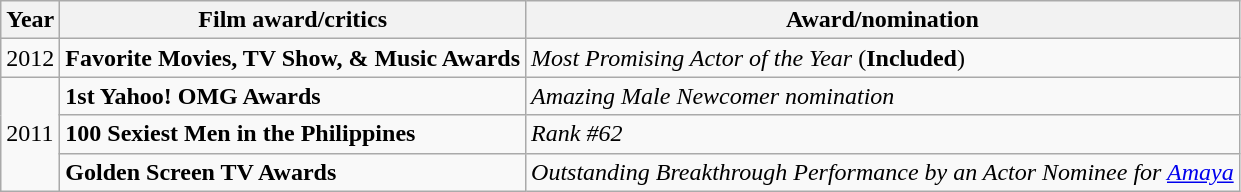<table class="wikitable">
<tr>
<th>Year</th>
<th>Film award/critics</th>
<th>Award/nomination</th>
</tr>
<tr>
<td>2012</td>
<td><strong>Favorite Movies, TV Show, & Music Awards</strong></td>
<td><em>Most Promising Actor of the Year</em> (<strong>Included</strong>)</td>
</tr>
<tr>
<td rowspan=3>2011</td>
<td><strong>1st Yahoo! OMG Awards</strong></td>
<td><em>Amazing Male Newcomer nomination</em></td>
</tr>
<tr>
<td><strong>100 Sexiest Men in the Philippines</strong></td>
<td><em>Rank #62</em></td>
</tr>
<tr>
<td><strong>Golden Screen TV Awards</strong></td>
<td><em>Outstanding Breakthrough Performance by an Actor Nominee for <a href='#'>Amaya</a></em></td>
</tr>
</table>
